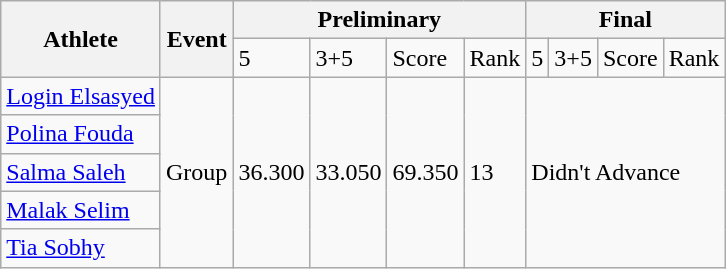<table class="wikitable">
<tr>
<th rowspan="2">Athlete</th>
<th rowspan="2">Event</th>
<th colspan="4">Preliminary</th>
<th colspan="4">Final</th>
</tr>
<tr>
<td>5</td>
<td>3+5</td>
<td>Score</td>
<td>Rank</td>
<td>5</td>
<td>3+5</td>
<td>Score</td>
<td>Rank</td>
</tr>
<tr>
<td><a href='#'>Login Elsasyed</a></td>
<td rowspan="5">Group</td>
<td rowspan="5">36.300</td>
<td rowspan="5">33.050</td>
<td rowspan="5">69.350</td>
<td rowspan="5">13</td>
<td colspan="4" rowspan="5">Didn't Advance</td>
</tr>
<tr>
<td><a href='#'>Polina Fouda</a></td>
</tr>
<tr>
<td><a href='#'>Salma Saleh</a></td>
</tr>
<tr>
<td><a href='#'>Malak Selim</a></td>
</tr>
<tr>
<td><a href='#'>Tia Sobhy</a></td>
</tr>
</table>
